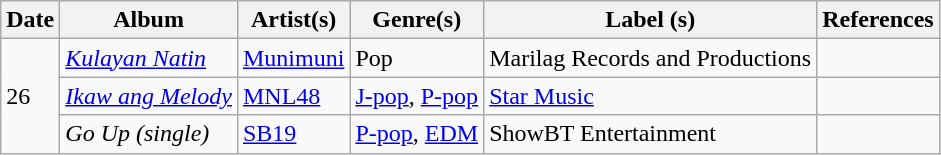<table class="wikitable">
<tr>
<th>Date</th>
<th>Album</th>
<th>Artist(s)</th>
<th>Genre(s)</th>
<th>Label (s)</th>
<th>References</th>
</tr>
<tr>
<td rowspan="3">26</td>
<td><em><a href='#'>Kulayan Natin</a></em></td>
<td><a href='#'>Munimuni</a></td>
<td>Pop</td>
<td>Marilag Records and Productions</td>
<td></td>
</tr>
<tr>
<td><a href='#'><em>Ikaw ang Melody</em></a></td>
<td><a href='#'>MNL48</a></td>
<td><a href='#'>J-pop</a>, <a href='#'>P-pop</a></td>
<td><a href='#'>Star Music</a></td>
<td></td>
</tr>
<tr>
<td><em>Go Up (single)</em></td>
<td><a href='#'>SB19</a></td>
<td><a href='#'>P-pop</a>, <a href='#'>EDM</a></td>
<td>ShowBT Entertainment</td>
<td></td>
</tr>
</table>
